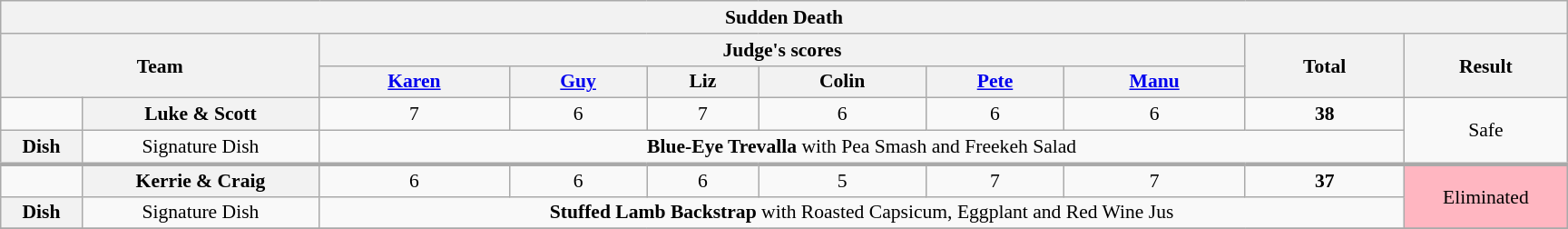<table class="wikitable plainrowheaders" style="margin:1em auto; text-align:center; font-size:90%; width:80em;">
<tr>
<th colspan="10" >Sudden Death</th>
</tr>
<tr>
<th rowspan="2" colspan="2">Team</th>
<th colspan="6">Judge's scores</th>
<th rowspan="2">Total<br></th>
<th rowspan="2">Result</th>
</tr>
<tr>
<th><a href='#'>Karen</a></th>
<th><a href='#'>Guy</a></th>
<th>Liz</th>
<th>Colin</th>
<th><a href='#'>Pete</a></th>
<th><a href='#'>Manu</a></th>
</tr>
<tr>
<td></td>
<th>Luke & Scott</th>
<td>7</td>
<td>6</td>
<td>7</td>
<td>6</td>
<td>6</td>
<td>6</td>
<td><strong>38</strong></td>
<td rowspan="2">Safe</td>
</tr>
<tr>
<th>Dish</th>
<td>Signature Dish</td>
<td colspan="7"><strong>Blue-Eye Trevalla</strong> with Pea Smash and Freekeh Salad</td>
</tr>
<tr style="border-top:3px solid #aaa;">
</tr>
<tr>
<td></td>
<th>Kerrie & Craig</th>
<td>6</td>
<td>6</td>
<td>6</td>
<td>5</td>
<td>7</td>
<td>7</td>
<td><strong>37</strong></td>
<td rowspan="2" style="background:lightpink">Eliminated</td>
</tr>
<tr>
<th>Dish</th>
<td>Signature Dish</td>
<td colspan="7"><strong>Stuffed Lamb Backstrap</strong> with Roasted Capsicum, Eggplant and Red Wine Jus</td>
</tr>
<tr>
</tr>
</table>
